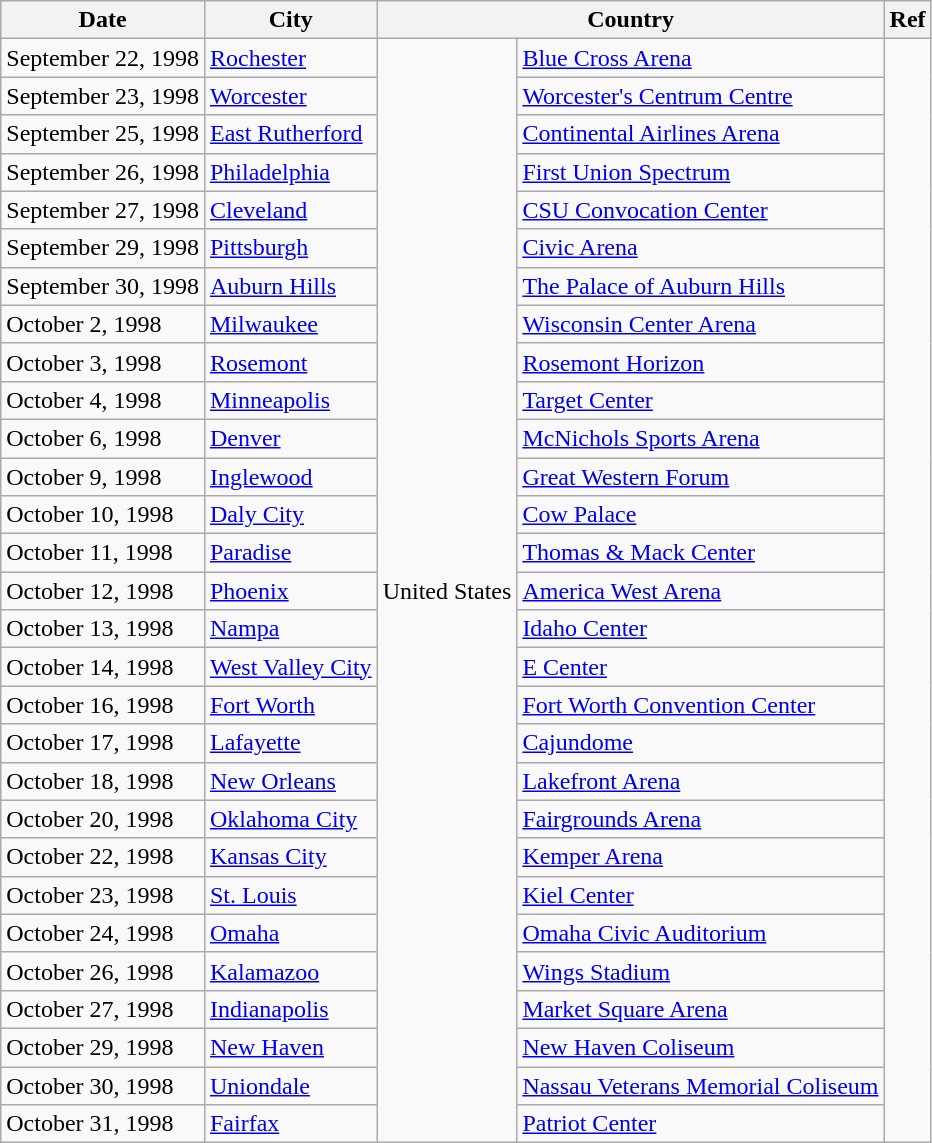<table class="wikitable sortable">
<tr>
<th>Date</th>
<th>City</th>
<th colspan="2">Country</th>
<th>Ref</th>
</tr>
<tr>
<td>September 22, 1998</td>
<td><a href='#'>Rochester</a></td>
<td rowspan="29">United States</td>
<td><a href='#'>Blue Cross Arena</a></td>
<td rowspan="29"></td>
</tr>
<tr>
<td>September 23, 1998</td>
<td><a href='#'>Worcester</a></td>
<td><a href='#'>Worcester's Centrum Centre</a></td>
</tr>
<tr>
<td>September 25, 1998</td>
<td><a href='#'>East Rutherford</a></td>
<td><a href='#'>Continental Airlines Arena</a></td>
</tr>
<tr>
<td>September 26, 1998</td>
<td><a href='#'>Philadelphia</a></td>
<td><a href='#'>First Union Spectrum</a></td>
</tr>
<tr>
<td>September 27, 1998</td>
<td><a href='#'>Cleveland</a></td>
<td><a href='#'>CSU Convocation Center</a></td>
</tr>
<tr>
<td>September 29, 1998</td>
<td><a href='#'>Pittsburgh</a></td>
<td><a href='#'>Civic Arena</a></td>
</tr>
<tr>
<td>September 30, 1998</td>
<td><a href='#'>Auburn Hills</a></td>
<td><a href='#'>The Palace of Auburn Hills</a></td>
</tr>
<tr>
<td>October 2, 1998</td>
<td><a href='#'>Milwaukee</a></td>
<td><a href='#'>Wisconsin Center Arena</a></td>
</tr>
<tr>
<td>October 3, 1998</td>
<td><a href='#'>Rosemont</a></td>
<td><a href='#'>Rosemont Horizon</a></td>
</tr>
<tr>
<td>October 4, 1998</td>
<td><a href='#'>Minneapolis</a></td>
<td><a href='#'>Target Center</a></td>
</tr>
<tr>
<td>October 6, 1998</td>
<td><a href='#'>Denver</a></td>
<td><a href='#'>McNichols Sports Arena</a></td>
</tr>
<tr>
<td>October 9, 1998</td>
<td><a href='#'>Inglewood</a></td>
<td><a href='#'>Great Western Forum</a></td>
</tr>
<tr>
<td>October 10, 1998</td>
<td><a href='#'>Daly City</a></td>
<td><a href='#'>Cow Palace</a></td>
</tr>
<tr>
<td>October 11, 1998</td>
<td><a href='#'>Paradise</a></td>
<td><a href='#'>Thomas & Mack Center</a></td>
</tr>
<tr>
<td>October 12, 1998</td>
<td><a href='#'>Phoenix</a></td>
<td><a href='#'>America West Arena</a></td>
</tr>
<tr>
<td>October 13, 1998</td>
<td><a href='#'>Nampa</a></td>
<td><a href='#'>Idaho Center</a></td>
</tr>
<tr>
<td>October 14, 1998</td>
<td><a href='#'>West Valley City</a></td>
<td><a href='#'>E Center</a></td>
</tr>
<tr>
<td>October 16, 1998</td>
<td><a href='#'>Fort Worth</a></td>
<td><a href='#'>Fort Worth Convention Center</a></td>
</tr>
<tr>
<td>October 17, 1998</td>
<td><a href='#'>Lafayette</a></td>
<td><a href='#'>Cajundome</a></td>
</tr>
<tr>
<td>October 18, 1998</td>
<td><a href='#'>New Orleans</a></td>
<td><a href='#'>Lakefront Arena</a></td>
</tr>
<tr>
<td>October 20, 1998</td>
<td><a href='#'>Oklahoma City</a></td>
<td><a href='#'>Fairgrounds Arena</a></td>
</tr>
<tr>
<td>October 22, 1998</td>
<td><a href='#'>Kansas City</a></td>
<td><a href='#'>Kemper Arena</a></td>
</tr>
<tr>
<td>October 23, 1998</td>
<td><a href='#'>St. Louis</a></td>
<td><a href='#'>Kiel Center</a></td>
</tr>
<tr>
<td>October 24, 1998</td>
<td><a href='#'>Omaha</a></td>
<td><a href='#'>Omaha Civic Auditorium</a></td>
</tr>
<tr>
<td>October 26, 1998</td>
<td><a href='#'>Kalamazoo</a></td>
<td><a href='#'>Wings Stadium</a></td>
</tr>
<tr>
<td>October 27, 1998</td>
<td><a href='#'>Indianapolis</a></td>
<td><a href='#'>Market Square Arena</a></td>
</tr>
<tr>
<td>October 29, 1998</td>
<td><a href='#'>New Haven</a></td>
<td><a href='#'>New Haven Coliseum</a></td>
</tr>
<tr>
<td>October 30, 1998</td>
<td><a href='#'>Uniondale</a></td>
<td><a href='#'>Nassau Veterans Memorial Coliseum</a></td>
</tr>
<tr>
<td>October 31, 1998</td>
<td><a href='#'>Fairfax</a></td>
<td><a href='#'>Patriot Center</a></td>
</tr>
</table>
